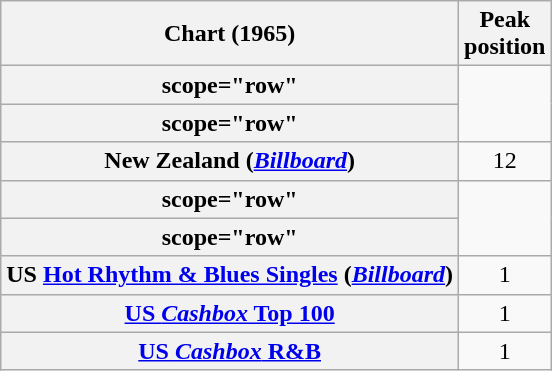<table class="wikitable sortable plainrowheaders">
<tr>
<th scope="col">Chart (1965)</th>
<th scope="col">Peak<br>position</th>
</tr>
<tr>
<th>scope="row" </th>
</tr>
<tr>
<th>scope="row" </th>
</tr>
<tr>
<th scope="row">New Zealand (<a href='#'><em>Billboard</em></a>)</th>
<td style="text-align:center;">12</td>
</tr>
<tr>
<th>scope="row" </th>
</tr>
<tr>
<th>scope="row" </th>
</tr>
<tr>
<th scope="row">US <a href='#'>Hot Rhythm & Blues Singles</a> (<em><a href='#'>Billboard</a></em>)</th>
<td style="text-align:center;">1</td>
</tr>
<tr>
<th scope="row"><a href='#'>US <em>Cashbox</em> Top 100</a></th>
<td style="text-align:center;">1</td>
</tr>
<tr>
<th scope="row"><a href='#'>US <em>Cashbox</em> R&B</a></th>
<td style="text-align:center;">1</td>
</tr>
</table>
